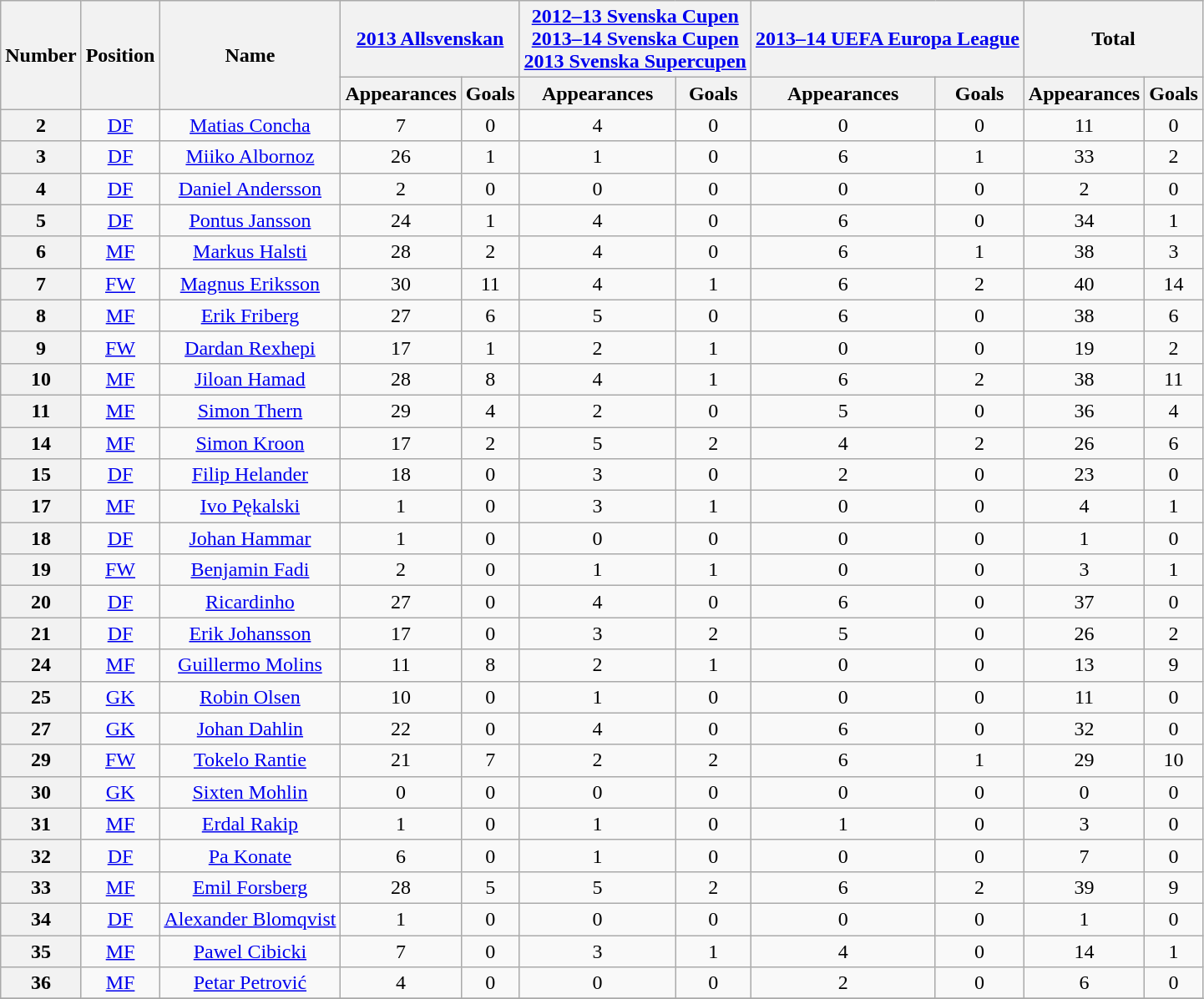<table class="wikitable sortable plainrowheaders" style="text-align:center">
<tr>
<th rowspan="2" scope=col>Number</th>
<th rowspan="2" scope=col>Position</th>
<th rowspan="2" scope=col>Name</th>
<th colspan="2"><a href='#'>2013 Allsvenskan</a></th>
<th colspan="2"><a href='#'>2012–13 Svenska Cupen</a><br><a href='#'>2013–14 Svenska Cupen</a><br><a href='#'>2013 Svenska Supercupen</a></th>
<th colspan="2"><a href='#'>2013–14 UEFA Europa League</a></th>
<th colspan="2">Total</th>
</tr>
<tr>
<th>Appearances</th>
<th>Goals</th>
<th>Appearances</th>
<th>Goals</th>
<th>Appearances</th>
<th>Goals</th>
<th>Appearances</th>
<th>Goals</th>
</tr>
<tr>
<th style="text-align:center" scope=row>2</th>
<td><a href='#'>DF</a></td>
<td><a href='#'>Matias Concha</a><br></td>
<td>7</td>
<td>0<br></td>
<td>4</td>
<td>0<br></td>
<td>0</td>
<td>0<br></td>
<td>11</td>
<td>0</td>
</tr>
<tr>
<th style="text-align:center" scope=row>3</th>
<td><a href='#'>DF</a></td>
<td><a href='#'>Miiko Albornoz</a><br></td>
<td>26</td>
<td>1<br></td>
<td>1</td>
<td>0<br></td>
<td>6</td>
<td>1<br></td>
<td>33</td>
<td>2</td>
</tr>
<tr>
<th style="text-align:center" scope=row>4</th>
<td><a href='#'>DF</a></td>
<td><a href='#'>Daniel Andersson</a><br></td>
<td>2</td>
<td>0<br></td>
<td>0</td>
<td>0<br></td>
<td>0</td>
<td>0<br></td>
<td>2</td>
<td>0</td>
</tr>
<tr>
<th style="text-align:center" scope=row>5</th>
<td><a href='#'>DF</a></td>
<td><a href='#'>Pontus Jansson</a><br></td>
<td>24</td>
<td>1<br></td>
<td>4</td>
<td>0<br></td>
<td>6</td>
<td>0<br></td>
<td>34</td>
<td>1</td>
</tr>
<tr>
<th style="text-align:center" scope=row>6</th>
<td><a href='#'>MF</a></td>
<td><a href='#'>Markus Halsti</a><br></td>
<td>28</td>
<td>2<br></td>
<td>4</td>
<td>0<br></td>
<td>6</td>
<td>1<br></td>
<td>38</td>
<td>3</td>
</tr>
<tr>
<th style="text-align:center" scope=row>7</th>
<td><a href='#'>FW</a></td>
<td><a href='#'>Magnus Eriksson</a><br></td>
<td>30</td>
<td>11<br></td>
<td>4</td>
<td>1<br></td>
<td>6</td>
<td>2<br></td>
<td>40</td>
<td>14</td>
</tr>
<tr>
<th style="text-align:center" scope=row>8</th>
<td><a href='#'>MF</a></td>
<td><a href='#'>Erik Friberg</a><br></td>
<td>27</td>
<td>6<br></td>
<td>5</td>
<td>0<br></td>
<td>6</td>
<td>0<br></td>
<td>38</td>
<td>6</td>
</tr>
<tr>
<th style="text-align:center" scope=row>9</th>
<td><a href='#'>FW</a></td>
<td><a href='#'>Dardan Rexhepi</a><br></td>
<td>17</td>
<td>1<br></td>
<td>2</td>
<td>1<br></td>
<td>0</td>
<td>0<br></td>
<td>19</td>
<td>2</td>
</tr>
<tr>
<th style="text-align:center" scope=row>10</th>
<td><a href='#'>MF</a></td>
<td><a href='#'>Jiloan Hamad</a><br></td>
<td>28</td>
<td>8<br></td>
<td>4</td>
<td>1<br></td>
<td>6</td>
<td>2<br></td>
<td>38</td>
<td>11</td>
</tr>
<tr>
<th style="text-align:center" scope=row>11</th>
<td><a href='#'>MF</a></td>
<td><a href='#'>Simon Thern</a><br></td>
<td>29</td>
<td>4<br></td>
<td>2</td>
<td>0<br></td>
<td>5</td>
<td>0<br></td>
<td>36</td>
<td>4</td>
</tr>
<tr>
<th style="text-align:center" scope=row>14</th>
<td><a href='#'>MF</a></td>
<td><a href='#'>Simon Kroon</a><br></td>
<td>17</td>
<td>2<br></td>
<td>5</td>
<td>2<br></td>
<td>4</td>
<td>2<br></td>
<td>26</td>
<td>6</td>
</tr>
<tr>
<th style="text-align:center" scope=row>15</th>
<td><a href='#'>DF</a></td>
<td><a href='#'>Filip Helander</a><br></td>
<td>18</td>
<td>0<br></td>
<td>3</td>
<td>0<br></td>
<td>2</td>
<td>0<br></td>
<td>23</td>
<td>0</td>
</tr>
<tr>
<th style="text-align:center" scope=row>17</th>
<td><a href='#'>MF</a></td>
<td><a href='#'>Ivo Pękalski</a><br></td>
<td>1</td>
<td>0<br></td>
<td>3</td>
<td>1<br></td>
<td>0</td>
<td>0<br></td>
<td>4</td>
<td>1</td>
</tr>
<tr>
<th style="text-align:center" scope=row>18</th>
<td><a href='#'>DF</a></td>
<td><a href='#'>Johan Hammar</a><br></td>
<td>1</td>
<td>0<br></td>
<td>0</td>
<td>0<br></td>
<td>0</td>
<td>0<br></td>
<td>1</td>
<td>0</td>
</tr>
<tr>
<th style="text-align:center" scope=row>19</th>
<td><a href='#'>FW</a></td>
<td><a href='#'>Benjamin Fadi</a><br></td>
<td>2</td>
<td>0<br></td>
<td>1</td>
<td>1<br></td>
<td>0</td>
<td>0<br></td>
<td>3</td>
<td>1</td>
</tr>
<tr>
<th style="text-align:center" scope=row>20</th>
<td><a href='#'>DF</a></td>
<td><a href='#'>Ricardinho</a><br></td>
<td>27</td>
<td>0<br></td>
<td>4</td>
<td>0<br></td>
<td>6</td>
<td>0<br></td>
<td>37</td>
<td>0</td>
</tr>
<tr>
<th style="text-align:center" scope=row>21</th>
<td><a href='#'>DF</a></td>
<td><a href='#'>Erik Johansson</a><br></td>
<td>17</td>
<td>0<br></td>
<td>3</td>
<td>2<br></td>
<td>5</td>
<td>0<br></td>
<td>26</td>
<td>2</td>
</tr>
<tr>
<th style="text-align:center" scope=row>24</th>
<td><a href='#'>MF</a></td>
<td><a href='#'>Guillermo Molins</a><br></td>
<td>11</td>
<td>8<br></td>
<td>2</td>
<td>1<br></td>
<td>0</td>
<td>0<br></td>
<td>13</td>
<td>9</td>
</tr>
<tr>
<th style="text-align:center" scope=row>25</th>
<td><a href='#'>GK</a></td>
<td><a href='#'>Robin Olsen</a><br></td>
<td>10</td>
<td>0<br></td>
<td>1</td>
<td>0<br></td>
<td>0</td>
<td>0<br></td>
<td>11</td>
<td>0</td>
</tr>
<tr>
<th style="text-align:center" scope=row>27</th>
<td><a href='#'>GK</a></td>
<td><a href='#'>Johan Dahlin</a><br></td>
<td>22</td>
<td>0<br></td>
<td>4</td>
<td>0<br></td>
<td>6</td>
<td>0<br></td>
<td>32</td>
<td>0</td>
</tr>
<tr>
<th style="text-align:center" scope=row>29</th>
<td><a href='#'>FW</a></td>
<td><a href='#'>Tokelo Rantie</a><br></td>
<td>21</td>
<td>7<br></td>
<td>2</td>
<td>2<br></td>
<td>6</td>
<td>1<br></td>
<td>29</td>
<td>10</td>
</tr>
<tr>
<th style="text-align:center" scope=row>30</th>
<td><a href='#'>GK</a></td>
<td><a href='#'>Sixten Mohlin</a><br></td>
<td>0</td>
<td>0<br></td>
<td>0</td>
<td>0<br></td>
<td>0</td>
<td>0<br></td>
<td>0</td>
<td>0</td>
</tr>
<tr>
<th style="text-align:center" scope=row>31</th>
<td><a href='#'>MF</a></td>
<td><a href='#'>Erdal Rakip</a><br></td>
<td>1</td>
<td>0<br></td>
<td>1</td>
<td>0<br></td>
<td>1</td>
<td>0<br></td>
<td>3</td>
<td>0</td>
</tr>
<tr>
<th style="text-align:center" scope=row>32</th>
<td><a href='#'>DF</a></td>
<td><a href='#'>Pa Konate</a><br></td>
<td>6</td>
<td>0<br></td>
<td>1</td>
<td>0<br></td>
<td>0</td>
<td>0<br></td>
<td>7</td>
<td>0</td>
</tr>
<tr>
<th style="text-align:center" scope=row>33</th>
<td><a href='#'>MF</a></td>
<td><a href='#'>Emil Forsberg</a><br></td>
<td>28</td>
<td>5<br></td>
<td>5</td>
<td>2<br></td>
<td>6</td>
<td>2<br></td>
<td>39</td>
<td>9</td>
</tr>
<tr>
<th style="text-align:center" scope=row>34</th>
<td><a href='#'>DF</a></td>
<td><a href='#'>Alexander Blomqvist</a><br></td>
<td>1</td>
<td>0<br></td>
<td>0</td>
<td>0<br></td>
<td>0</td>
<td>0<br></td>
<td>1</td>
<td>0</td>
</tr>
<tr>
<th style="text-align:center" scope=row>35</th>
<td><a href='#'>MF</a></td>
<td><a href='#'>Pawel Cibicki</a><br></td>
<td>7</td>
<td>0<br></td>
<td>3</td>
<td>1<br></td>
<td>4</td>
<td>0<br></td>
<td>14</td>
<td>1</td>
</tr>
<tr>
<th style="text-align:center" scope=row>36</th>
<td><a href='#'>MF</a></td>
<td><a href='#'>Petar Petrović</a><br></td>
<td>4</td>
<td>0<br></td>
<td>0</td>
<td>0<br></td>
<td>2</td>
<td>0<br></td>
<td>6</td>
<td>0</td>
</tr>
<tr>
</tr>
</table>
